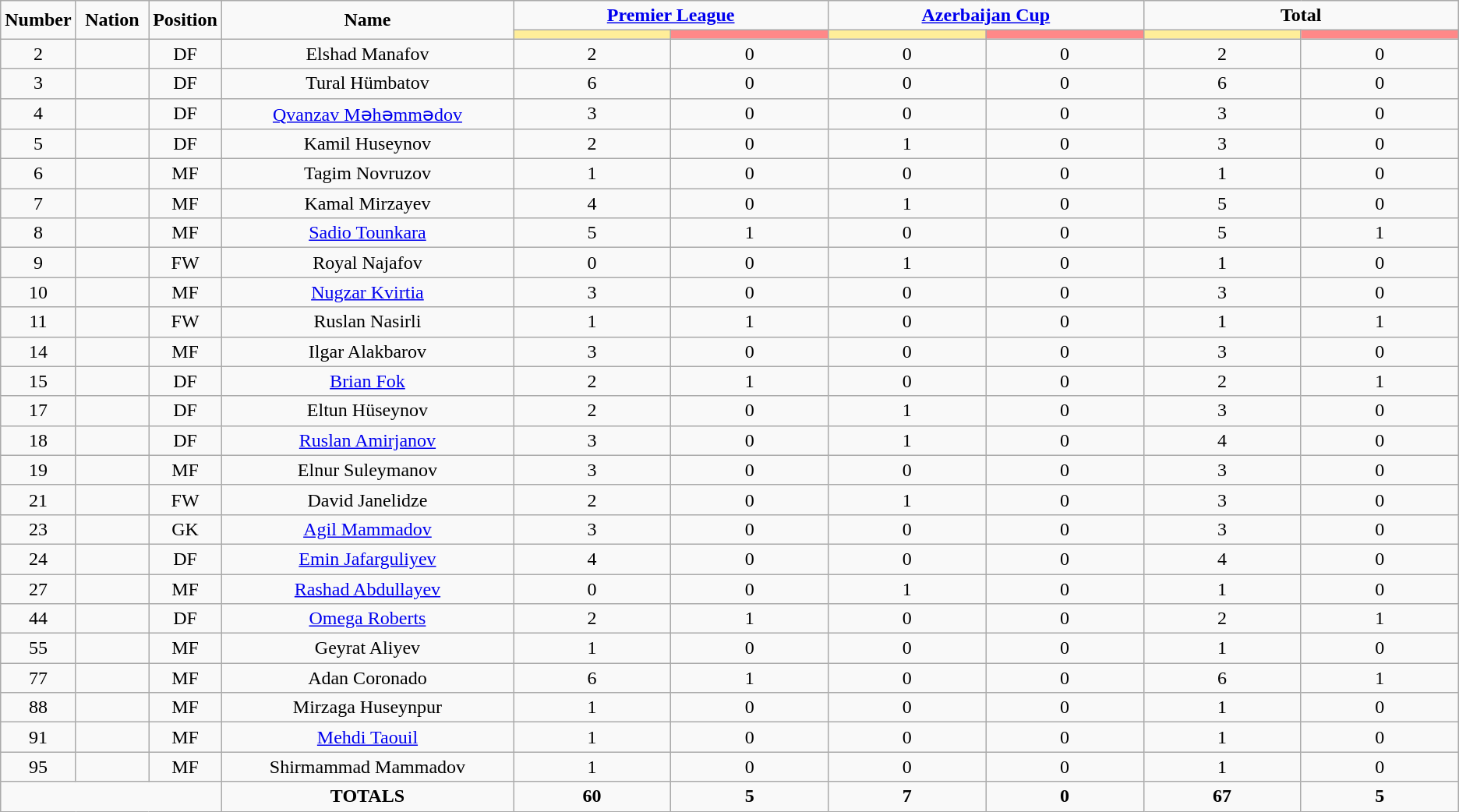<table class="wikitable" style="text-align:center;">
<tr>
<td rowspan="2"  style="width:5%; text-align:center;"><strong>Number</strong></td>
<td rowspan="2"  style="width:5%; text-align:center;"><strong>Nation</strong></td>
<td rowspan="2"  style="width:5%; text-align:center;"><strong>Position</strong></td>
<td rowspan="2"  style="width:20%; text-align:center;"><strong>Name</strong></td>
<td colspan="2" style="text-align:center;"><strong><a href='#'>Premier League</a></strong></td>
<td colspan="2" style="text-align:center;"><strong><a href='#'>Azerbaijan Cup</a></strong></td>
<td colspan="2" style="text-align:center;"><strong>Total</strong></td>
</tr>
<tr>
<th style="width:60px; background:#fe9;"></th>
<th style="width:60px; background:#ff8888;"></th>
<th style="width:60px; background:#fe9;"></th>
<th style="width:60px; background:#ff8888;"></th>
<th style="width:60px; background:#fe9;"></th>
<th style="width:60px; background:#ff8888;"></th>
</tr>
<tr>
<td>2</td>
<td></td>
<td>DF</td>
<td>Elshad Manafov</td>
<td>2</td>
<td>0</td>
<td>0</td>
<td>0</td>
<td>2</td>
<td>0</td>
</tr>
<tr>
<td>3</td>
<td></td>
<td>DF</td>
<td>Tural Hümbatov</td>
<td>6</td>
<td>0</td>
<td>0</td>
<td>0</td>
<td>6</td>
<td>0</td>
</tr>
<tr>
<td>4</td>
<td></td>
<td>DF</td>
<td><a href='#'>Qvanzav Məhəmmədov</a></td>
<td>3</td>
<td>0</td>
<td>0</td>
<td>0</td>
<td>3</td>
<td>0</td>
</tr>
<tr>
<td>5</td>
<td></td>
<td>DF</td>
<td>Kamil Huseynov</td>
<td>2</td>
<td>0</td>
<td>1</td>
<td>0</td>
<td>3</td>
<td>0</td>
</tr>
<tr>
<td>6</td>
<td></td>
<td>MF</td>
<td>Tagim Novruzov</td>
<td>1</td>
<td>0</td>
<td>0</td>
<td>0</td>
<td>1</td>
<td>0</td>
</tr>
<tr>
<td>7</td>
<td></td>
<td>MF</td>
<td>Kamal Mirzayev</td>
<td>4</td>
<td>0</td>
<td>1</td>
<td>0</td>
<td>5</td>
<td>0</td>
</tr>
<tr>
<td>8</td>
<td></td>
<td>MF</td>
<td><a href='#'>Sadio Tounkara</a></td>
<td>5</td>
<td>1</td>
<td>0</td>
<td>0</td>
<td>5</td>
<td>1</td>
</tr>
<tr>
<td>9</td>
<td></td>
<td>FW</td>
<td>Royal Najafov</td>
<td>0</td>
<td>0</td>
<td>1</td>
<td>0</td>
<td>1</td>
<td>0</td>
</tr>
<tr>
<td>10</td>
<td></td>
<td>MF</td>
<td><a href='#'>Nugzar Kvirtia</a></td>
<td>3</td>
<td>0</td>
<td>0</td>
<td>0</td>
<td>3</td>
<td>0</td>
</tr>
<tr>
<td>11</td>
<td></td>
<td>FW</td>
<td>Ruslan Nasirli</td>
<td>1</td>
<td>1</td>
<td>0</td>
<td>0</td>
<td>1</td>
<td>1</td>
</tr>
<tr>
<td>14</td>
<td></td>
<td>MF</td>
<td>Ilgar Alakbarov</td>
<td>3</td>
<td>0</td>
<td>0</td>
<td>0</td>
<td>3</td>
<td>0</td>
</tr>
<tr>
<td>15</td>
<td></td>
<td>DF</td>
<td><a href='#'>Brian Fok</a></td>
<td>2</td>
<td>1</td>
<td>0</td>
<td>0</td>
<td>2</td>
<td>1</td>
</tr>
<tr>
<td>17</td>
<td></td>
<td>DF</td>
<td>Eltun Hüseynov</td>
<td>2</td>
<td>0</td>
<td>1</td>
<td>0</td>
<td>3</td>
<td>0</td>
</tr>
<tr>
<td>18</td>
<td></td>
<td>DF</td>
<td><a href='#'>Ruslan Amirjanov</a></td>
<td>3</td>
<td>0</td>
<td>1</td>
<td>0</td>
<td>4</td>
<td>0</td>
</tr>
<tr>
<td>19</td>
<td></td>
<td>MF</td>
<td>Elnur Suleymanov</td>
<td>3</td>
<td>0</td>
<td>0</td>
<td>0</td>
<td>3</td>
<td>0</td>
</tr>
<tr>
<td>21</td>
<td></td>
<td>FW</td>
<td>David Janelidze</td>
<td>2</td>
<td>0</td>
<td>1</td>
<td>0</td>
<td>3</td>
<td>0</td>
</tr>
<tr>
<td>23</td>
<td></td>
<td>GK</td>
<td><a href='#'>Agil Mammadov</a></td>
<td>3</td>
<td>0</td>
<td>0</td>
<td>0</td>
<td>3</td>
<td>0</td>
</tr>
<tr>
<td>24</td>
<td></td>
<td>DF</td>
<td><a href='#'>Emin Jafarguliyev</a></td>
<td>4</td>
<td>0</td>
<td>0</td>
<td>0</td>
<td>4</td>
<td>0</td>
</tr>
<tr>
<td>27</td>
<td></td>
<td>MF</td>
<td><a href='#'>Rashad Abdullayev</a></td>
<td>0</td>
<td>0</td>
<td>1</td>
<td>0</td>
<td>1</td>
<td>0</td>
</tr>
<tr>
<td>44</td>
<td></td>
<td>DF</td>
<td><a href='#'>Omega Roberts</a></td>
<td>2</td>
<td>1</td>
<td>0</td>
<td>0</td>
<td>2</td>
<td>1</td>
</tr>
<tr>
<td>55</td>
<td></td>
<td>MF</td>
<td>Geyrat Aliyev</td>
<td>1</td>
<td>0</td>
<td>0</td>
<td>0</td>
<td>1</td>
<td>0</td>
</tr>
<tr>
<td>77</td>
<td></td>
<td>MF</td>
<td>Adan Coronado</td>
<td>6</td>
<td>1</td>
<td>0</td>
<td>0</td>
<td>6</td>
<td>1</td>
</tr>
<tr>
<td>88</td>
<td></td>
<td>MF</td>
<td>Mirzaga Huseynpur</td>
<td>1</td>
<td>0</td>
<td>0</td>
<td>0</td>
<td>1</td>
<td>0</td>
</tr>
<tr>
<td>91</td>
<td></td>
<td>MF</td>
<td><a href='#'>Mehdi Taouil</a></td>
<td>1</td>
<td>0</td>
<td>0</td>
<td>0</td>
<td>1</td>
<td>0</td>
</tr>
<tr>
<td>95</td>
<td></td>
<td>MF</td>
<td>Shirmammad Mammadov</td>
<td>1</td>
<td>0</td>
<td>0</td>
<td>0</td>
<td>1</td>
<td>0</td>
</tr>
<tr>
<td colspan="3"></td>
<td><strong>TOTALS</strong></td>
<td><strong>60</strong></td>
<td><strong>5</strong></td>
<td><strong>7</strong></td>
<td><strong>0</strong></td>
<td><strong>67</strong></td>
<td><strong>5</strong></td>
</tr>
</table>
